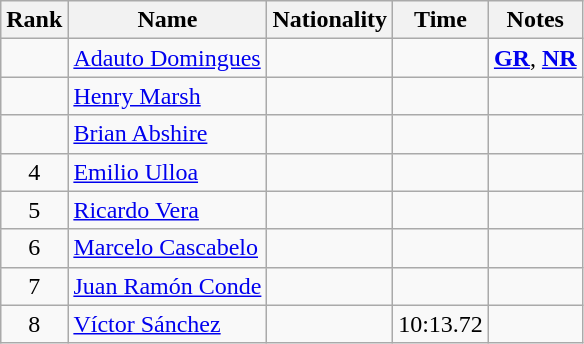<table class="wikitable sortable" style="text-align:center">
<tr>
<th>Rank</th>
<th>Name</th>
<th>Nationality</th>
<th>Time</th>
<th>Notes</th>
</tr>
<tr>
<td></td>
<td align=left><a href='#'>Adauto Domingues</a></td>
<td align=left></td>
<td></td>
<td><strong><a href='#'>GR</a></strong>, <strong><a href='#'>NR</a></strong></td>
</tr>
<tr>
<td></td>
<td align=left><a href='#'>Henry Marsh</a></td>
<td align=left></td>
<td></td>
<td></td>
</tr>
<tr>
<td></td>
<td align=left><a href='#'>Brian Abshire</a></td>
<td align=left></td>
<td></td>
<td></td>
</tr>
<tr>
<td>4</td>
<td align=left><a href='#'>Emilio Ulloa</a></td>
<td align=left></td>
<td></td>
<td></td>
</tr>
<tr>
<td>5</td>
<td align=left><a href='#'>Ricardo Vera</a></td>
<td align=left></td>
<td></td>
<td></td>
</tr>
<tr>
<td>6</td>
<td align=left><a href='#'>Marcelo Cascabelo</a></td>
<td align=left></td>
<td></td>
<td></td>
</tr>
<tr>
<td>7</td>
<td align=left><a href='#'>Juan Ramón Conde</a></td>
<td align=left></td>
<td></td>
<td></td>
</tr>
<tr>
<td>8</td>
<td align=left><a href='#'>Víctor Sánchez</a></td>
<td align=left></td>
<td>10:13.72</td>
<td></td>
</tr>
</table>
